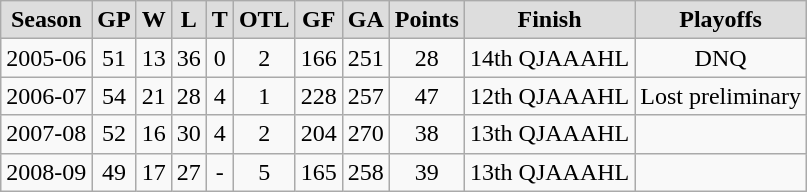<table class="wikitable">
<tr align="center"  bgcolor="#dddddd">
<td><strong>Season</strong></td>
<td><strong>GP </strong></td>
<td><strong> W </strong></td>
<td><strong> L </strong></td>
<td><strong> T </strong></td>
<td><strong>OTL</strong></td>
<td><strong>GF </strong></td>
<td><strong>GA </strong></td>
<td><strong>Points</strong></td>
<td><strong>Finish</strong></td>
<td><strong>Playoffs</strong></td>
</tr>
<tr align="center">
<td>2005-06</td>
<td>51</td>
<td>13</td>
<td>36</td>
<td>0</td>
<td>2</td>
<td>166</td>
<td>251</td>
<td>28</td>
<td>14th QJAAAHL</td>
<td>DNQ</td>
</tr>
<tr align="center">
<td>2006-07</td>
<td>54</td>
<td>21</td>
<td>28</td>
<td>4</td>
<td>1</td>
<td>228</td>
<td>257</td>
<td>47</td>
<td>12th QJAAAHL</td>
<td>Lost preliminary</td>
</tr>
<tr align="center">
<td>2007-08</td>
<td>52</td>
<td>16</td>
<td>30</td>
<td>4</td>
<td>2</td>
<td>204</td>
<td>270</td>
<td>38</td>
<td>13th QJAAAHL</td>
<td></td>
</tr>
<tr align="center">
<td>2008-09</td>
<td>49</td>
<td>17</td>
<td>27</td>
<td>-</td>
<td>5</td>
<td>165</td>
<td>258</td>
<td>39</td>
<td>13th QJAAAHL</td>
<td></td>
</tr>
</table>
